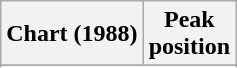<table class="wikitable sortable plainrowheaders" style="text-align:center">
<tr>
<th scope="col">Chart (1988)</th>
<th scope="col">Peak<br>position</th>
</tr>
<tr>
</tr>
<tr>
</tr>
</table>
